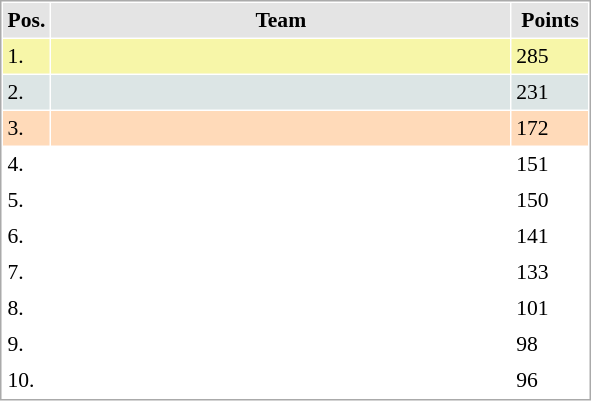<table cellspacing="1" cellpadding="3" style="border:1px solid #aaa; font-size:90%;">
<tr style="background:#e4e4e4;">
<th style="width:10px;">Pos.</th>
<th style="width:300px;">Team</th>
<th style="width:45px;">Points</th>
</tr>
<tr style="background:#f7f6a8;">
<td>1.</td>
<td align="left"><strong></strong></td>
<td>285</td>
</tr>
<tr style="background:#dce5e5;">
<td>2.</td>
<td align="left"></td>
<td>231</td>
</tr>
<tr style="background:#ffdab9;">
<td>3.</td>
<td align="left"></td>
<td>172</td>
</tr>
<tr>
<td>4.</td>
<td align="left"></td>
<td>151</td>
</tr>
<tr>
<td>5.</td>
<td align="left"></td>
<td>150</td>
</tr>
<tr>
<td>6.</td>
<td align="left"></td>
<td>141</td>
</tr>
<tr>
<td>7.</td>
<td align="left"></td>
<td>133</td>
</tr>
<tr>
<td>8.</td>
<td align="left"></td>
<td>101</td>
</tr>
<tr>
<td>9.</td>
<td align="left"></td>
<td>98</td>
</tr>
<tr>
<td>10.</td>
<td align="left"></td>
<td>96</td>
</tr>
</table>
